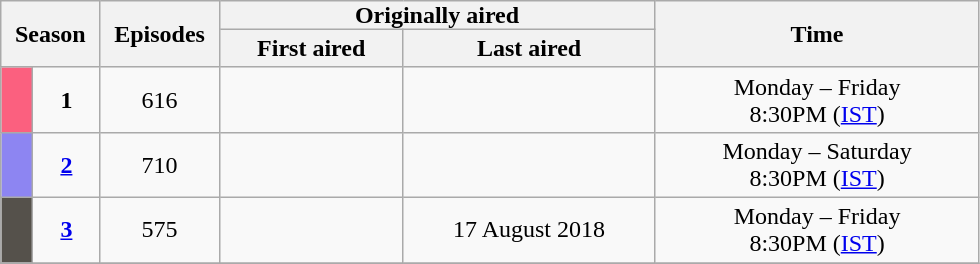<table class="wikitable plainrowheaders" style="text-align:center;">
<tr>
<th style="padding:0 9px;" rowspan="2" colspan="2">Season</th>
<th style="padding:0 9px;" rowspan="2">Episodes</th>
<th style="padding:0 90px;" colspan="2">Originally aired</th>
<th style="padding:0 90px;" rowspan="2">Time</th>
</tr>
<tr>
<th>First aired</th>
<th>Last aired</th>
</tr>
<tr>
<td scope="row" style="background:#FB607F; color:#100;"></td>
<td><strong>1</strong></td>
<td>616</td>
<td></td>
<td></td>
<td>Monday – Friday <br> 8:30PM (<a href='#'>IST</a>)</td>
</tr>
<tr>
<td scope="row" style="background:#8d85f2; color:#100;"></td>
<td><strong><a href='#'>2</a></strong></td>
<td>710</td>
<td></td>
<td></td>
<td>Monday – Saturday <br> 8:30PM (<a href='#'>IST</a>)</td>
</tr>
<tr>
<td bgcolor="#55514B" height="10px"></td>
<td><strong><a href='#'>3</a></strong></td>
<td>575</td>
<td></td>
<td>17 August 2018</td>
<td>Monday – Friday <br> 8:30PM (<a href='#'>IST</a>)</td>
</tr>
<tr>
</tr>
</table>
